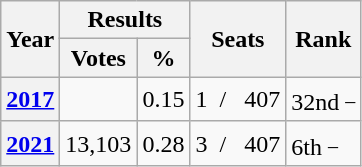<table class="wikitable">
<tr>
<th rowspan="2">Year</th>
<th colspan="2">Results</th>
<th rowspan="2">Seats</th>
<th rowspan="2">Rank</th>
</tr>
<tr>
<th>Votes</th>
<th>%</th>
</tr>
<tr>
<th><a href='#'>2017</a></th>
<td></td>
<td>0.15</td>
<td>1  /   407</td>
<td><abbr>32nd <sup>_</sup></abbr></td>
</tr>
<tr>
<th><a href='#'>2021</a></th>
<td>13,103</td>
<td>0.28</td>
<td>3  /   407</td>
<td><abbr>6th <sup>_</sup></abbr></td>
</tr>
</table>
